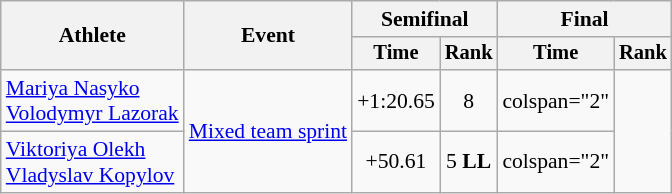<table class="wikitable" style="text-align:center; font-size:90%">
<tr>
<th rowspan="2">Athlete</th>
<th rowspan="2">Event</th>
<th colspan="2">Semifinal</th>
<th colspan="2">Final</th>
</tr>
<tr style="font-size:95%">
<th>Time</th>
<th>Rank</th>
<th>Time</th>
<th>Rank</th>
</tr>
<tr>
<td align="left"><a href='#'>Mariya Nasyko</a><br><a href='#'>Volodymyr Lazorak</a></td>
<td align="left" rowspan="2"><a href='#'>Mixed team sprint</a></td>
<td>+1:20.65</td>
<td>8</td>
<td>colspan="2" </td>
</tr>
<tr>
<td align="left"><a href='#'>Viktoriya Olekh</a><br><a href='#'>Vladyslav Kopylov</a></td>
<td>+50.61</td>
<td>5 <strong>LL</strong></td>
<td>colspan="2" </td>
</tr>
</table>
